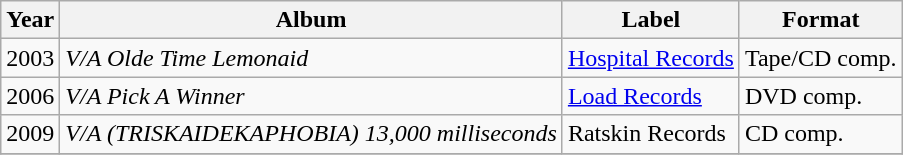<table class="wikitable sortable">
<tr>
<th>Year</th>
<th>Album</th>
<th>Label</th>
<th>Format</th>
</tr>
<tr>
<td>2003</td>
<td><em>V/A Olde Time Lemonaid</em></td>
<td><a href='#'>Hospital Records</a></td>
<td>Tape/CD comp.</td>
</tr>
<tr>
<td>2006</td>
<td><em>V/A Pick A Winner</em></td>
<td><a href='#'>Load Records</a></td>
<td>DVD comp.</td>
</tr>
<tr>
<td>2009</td>
<td><em>V/A (TRISKAIDEKAPHOBIA) 13,000 milliseconds</em></td>
<td>Ratskin Records</td>
<td>CD comp.</td>
</tr>
<tr>
</tr>
</table>
